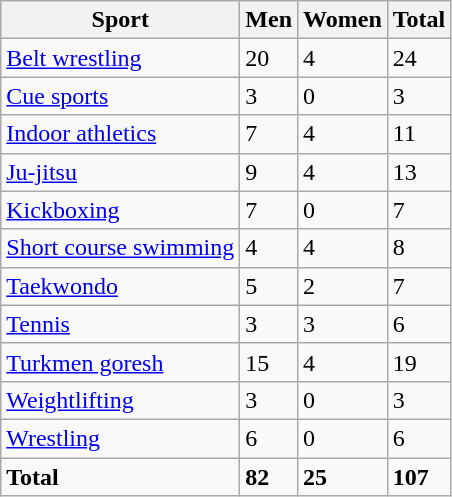<table class="wikitable sortable">
<tr>
<th>Sport</th>
<th>Men</th>
<th>Women</th>
<th>Total</th>
</tr>
<tr>
<td><a href='#'>Belt wrestling</a></td>
<td>20</td>
<td>4</td>
<td>24</td>
</tr>
<tr>
<td><a href='#'>Cue sports</a></td>
<td>3</td>
<td>0</td>
<td>3</td>
</tr>
<tr>
<td><a href='#'>Indoor athletics</a></td>
<td>7</td>
<td>4</td>
<td>11</td>
</tr>
<tr>
<td><a href='#'>Ju-jitsu</a></td>
<td>9</td>
<td>4</td>
<td>13</td>
</tr>
<tr>
<td><a href='#'>Kickboxing</a></td>
<td>7</td>
<td>0</td>
<td>7</td>
</tr>
<tr>
<td><a href='#'>Short course swimming</a></td>
<td>4</td>
<td>4</td>
<td>8</td>
</tr>
<tr>
<td><a href='#'>Taekwondo</a></td>
<td>5</td>
<td>2</td>
<td>7</td>
</tr>
<tr>
<td><a href='#'>Tennis</a></td>
<td>3</td>
<td>3</td>
<td>6</td>
</tr>
<tr>
<td><a href='#'>Turkmen goresh</a></td>
<td>15</td>
<td>4</td>
<td>19</td>
</tr>
<tr>
<td><a href='#'>Weightlifting</a></td>
<td>3</td>
<td>0</td>
<td>3</td>
</tr>
<tr>
<td><a href='#'>Wrestling</a></td>
<td>6</td>
<td>0</td>
<td>6</td>
</tr>
<tr>
<td><strong>Total</strong></td>
<td><strong>82</strong></td>
<td><strong>25</strong></td>
<td><strong>107</strong></td>
</tr>
</table>
